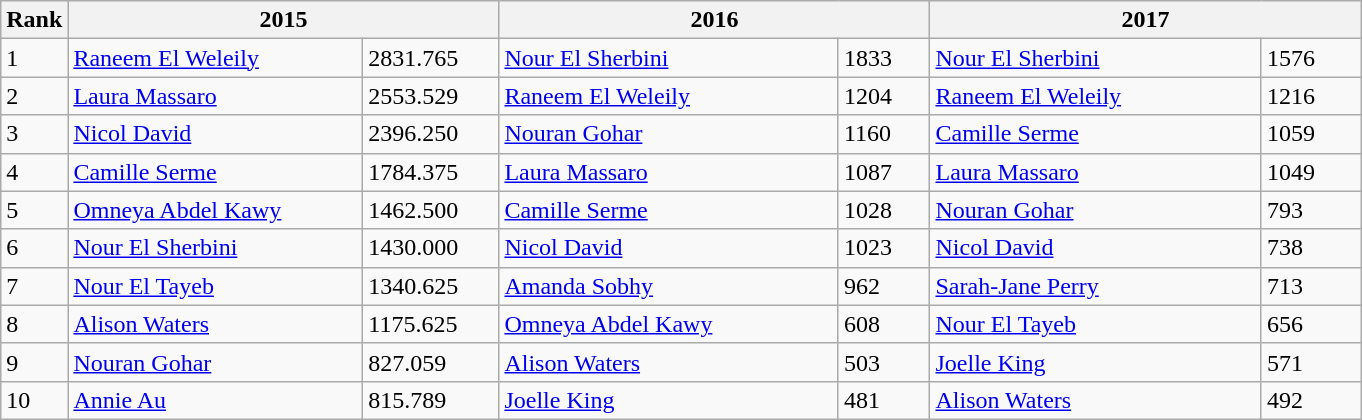<table class=wikitable>
<tr>
<th>Rank</th>
<th colspan=2 width="280">2015</th>
<th colspan=2 width="280">2016</th>
<th colspan=2 width="280">2017</th>
</tr>
<tr>
<td>1</td>
<td> <a href='#'>Raneem El Weleily</a></td>
<td>2831.765</td>
<td> <a href='#'>Nour El Sherbini</a></td>
<td>1833</td>
<td> <a href='#'>Nour El Sherbini</a></td>
<td>1576</td>
</tr>
<tr>
<td>2</td>
<td> <a href='#'>Laura Massaro</a></td>
<td>2553.529</td>
<td> <a href='#'>Raneem El Weleily</a></td>
<td>1204</td>
<td> <a href='#'>Raneem El Weleily</a></td>
<td>1216</td>
</tr>
<tr>
<td>3</td>
<td> <a href='#'>Nicol David</a></td>
<td>2396.250</td>
<td> <a href='#'>Nouran Gohar</a></td>
<td>1160</td>
<td> <a href='#'>Camille Serme</a></td>
<td>1059</td>
</tr>
<tr>
<td>4</td>
<td> <a href='#'>Camille Serme</a></td>
<td>1784.375</td>
<td> <a href='#'>Laura Massaro</a></td>
<td>1087</td>
<td> <a href='#'>Laura Massaro</a></td>
<td>1049</td>
</tr>
<tr>
<td>5</td>
<td> <a href='#'>Omneya Abdel Kawy</a></td>
<td>1462.500</td>
<td> <a href='#'>Camille Serme</a></td>
<td>1028</td>
<td> <a href='#'>Nouran Gohar</a></td>
<td>793</td>
</tr>
<tr>
<td>6</td>
<td> <a href='#'>Nour El Sherbini</a></td>
<td>1430.000</td>
<td> <a href='#'>Nicol David</a></td>
<td>1023</td>
<td> <a href='#'>Nicol David</a></td>
<td>738</td>
</tr>
<tr>
<td>7</td>
<td> <a href='#'>Nour El Tayeb</a></td>
<td>1340.625</td>
<td> <a href='#'>Amanda Sobhy</a></td>
<td>962</td>
<td> <a href='#'>Sarah-Jane Perry</a></td>
<td>713</td>
</tr>
<tr>
<td>8</td>
<td> <a href='#'>Alison Waters</a></td>
<td>1175.625</td>
<td> <a href='#'>Omneya Abdel Kawy</a></td>
<td>608</td>
<td> <a href='#'>Nour El Tayeb</a></td>
<td>656</td>
</tr>
<tr>
<td>9</td>
<td> <a href='#'>Nouran Gohar</a></td>
<td>827.059</td>
<td> <a href='#'>Alison Waters</a></td>
<td>503</td>
<td> <a href='#'>Joelle King</a></td>
<td>571</td>
</tr>
<tr>
<td>10</td>
<td> <a href='#'>Annie Au</a></td>
<td>815.789</td>
<td> <a href='#'>Joelle King</a></td>
<td>481</td>
<td> <a href='#'>Alison Waters</a></td>
<td>492</td>
</tr>
</table>
